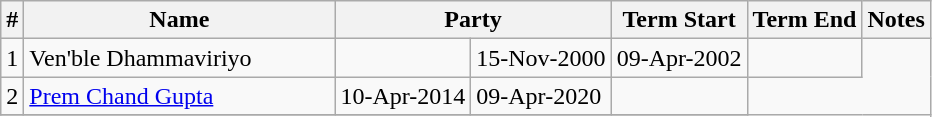<table class="wikitable sortable">
<tr>
<th>#</th>
<th style="width:200px">Name</th>
<th colspan="2">Party</th>
<th>Term Start</th>
<th>Term End</th>
<th>Notes</th>
</tr>
<tr>
<td>1</td>
<td>Ven'ble Dhammaviriyo</td>
<td></td>
<td>15-Nov-2000</td>
<td>09-Apr-2002</td>
<td></td>
</tr>
<tr>
<td>2</td>
<td><a href='#'>Prem Chand Gupta</a></td>
<td>10-Apr-2014</td>
<td>09-Apr-2020</td>
<td></td>
</tr>
<tr>
</tr>
</table>
